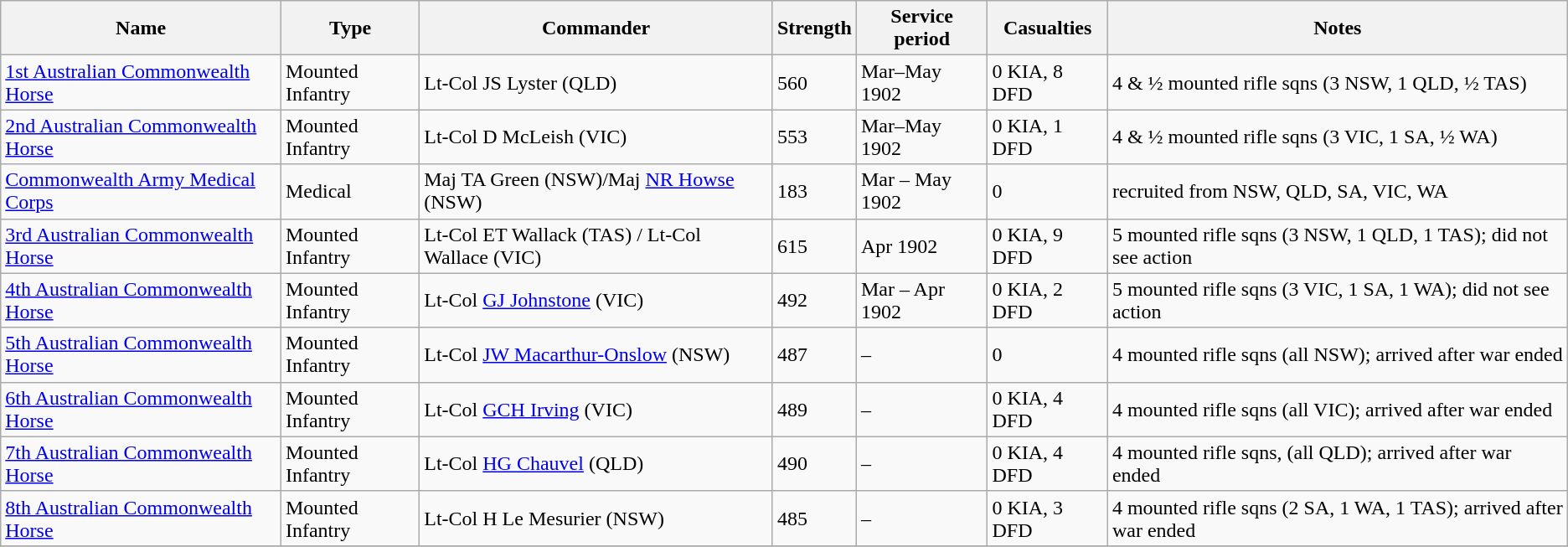<table class="wikitable" align=center>
<tr>
<th>Name</th>
<th>Type</th>
<th>Commander</th>
<th>Strength</th>
<th>Service period</th>
<th>Casualties</th>
<th>Notes</th>
</tr>
<tr>
<td><a href='#'>1st Australian Commonwealth Horse</a></td>
<td>Mounted Infantry</td>
<td>Lt-Col JS Lyster (QLD)</td>
<td>560</td>
<td>Mar–May 1902</td>
<td>0 KIA, 8 DFD</td>
<td>4 & ½ mounted rifle sqns (3 NSW, 1 QLD, ½ TAS)</td>
</tr>
<tr>
<td><a href='#'>2nd Australian Commonwealth Horse</a></td>
<td>Mounted Infantry</td>
<td>Lt-Col D McLeish (VIC)</td>
<td>553</td>
<td>Mar–May 1902</td>
<td>0 KIA, 1 DFD</td>
<td>4 & ½ mounted rifle sqns (3 VIC, 1 SA, ½ WA)</td>
</tr>
<tr>
<td><a href='#'>Commonwealth Army Medical Corps</a></td>
<td>Medical</td>
<td>Maj TA Green (NSW)/Maj <a href='#'>NR Howse</a> (NSW)</td>
<td>183</td>
<td>Mar – May 1902</td>
<td>0</td>
<td>recruited from NSW, QLD, SA, VIC, WA</td>
</tr>
<tr>
<td><a href='#'>3rd Australian Commonwealth Horse</a></td>
<td>Mounted Infantry</td>
<td>Lt-Col ET Wallack (TAS) / Lt-Col Wallace (VIC)</td>
<td>615</td>
<td>Apr 1902</td>
<td>0 KIA, 9 DFD</td>
<td>5 mounted rifle sqns (3 NSW, 1 QLD, 1 TAS); did not see action</td>
</tr>
<tr>
<td><a href='#'>4th Australian Commonwealth Horse</a></td>
<td>Mounted Infantry</td>
<td>Lt-Col <a href='#'>GJ Johnstone</a> (VIC)</td>
<td>492</td>
<td>Mar – Apr 1902</td>
<td>0 KIA, 2 DFD</td>
<td>5 mounted rifle sqns (3 VIC, 1 SA, 1 WA); did not see action</td>
</tr>
<tr>
<td><a href='#'>5th Australian Commonwealth Horse</a></td>
<td>Mounted Infantry</td>
<td>Lt-Col <a href='#'>JW Macarthur-Onslow</a> (NSW)</td>
<td>487</td>
<td>–</td>
<td>0</td>
<td>4 mounted rifle sqns (all NSW); arrived after war ended</td>
</tr>
<tr>
<td><a href='#'>6th Australian Commonwealth Horse</a></td>
<td>Mounted Infantry</td>
<td>Lt-Col <a href='#'>GCH Irving</a> (VIC)</td>
<td>489</td>
<td>–</td>
<td>0 KIA, 4 DFD</td>
<td>4 mounted rifle sqns (all VIC); arrived after war ended</td>
</tr>
<tr>
<td><a href='#'>7th Australian Commonwealth Horse</a></td>
<td>Mounted Infantry</td>
<td>Lt-Col <a href='#'>HG Chauvel</a> (QLD)</td>
<td>490</td>
<td>–</td>
<td>0 KIA, 4 DFD</td>
<td>4 mounted rifle sqns, (all QLD); arrived after war ended</td>
</tr>
<tr>
<td><a href='#'>8th Australian Commonwealth Horse</a></td>
<td>Mounted Infantry</td>
<td>Lt-Col H Le Mesurier (NSW)</td>
<td>485</td>
<td>–</td>
<td>0 KIA, 3 DFD</td>
<td>4 mounted rifle sqns (2 SA, 1 WA, 1 TAS); arrived after war ended</td>
</tr>
<tr>
</tr>
</table>
